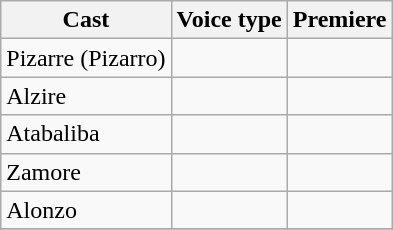<table class="wikitable">
<tr>
<th>Cast</th>
<th>Voice type</th>
<th>Premiere<br></th>
</tr>
<tr>
<td>Pizarre (Pizarro)</td>
<td></td>
<td></td>
</tr>
<tr>
<td>Alzire</td>
<td></td>
<td></td>
</tr>
<tr>
<td>Atabaliba</td>
<td></td>
<td></td>
</tr>
<tr>
<td>Zamore</td>
<td></td>
<td></td>
</tr>
<tr>
<td>Alonzo</td>
<td></td>
<td></td>
</tr>
<tr>
</tr>
</table>
